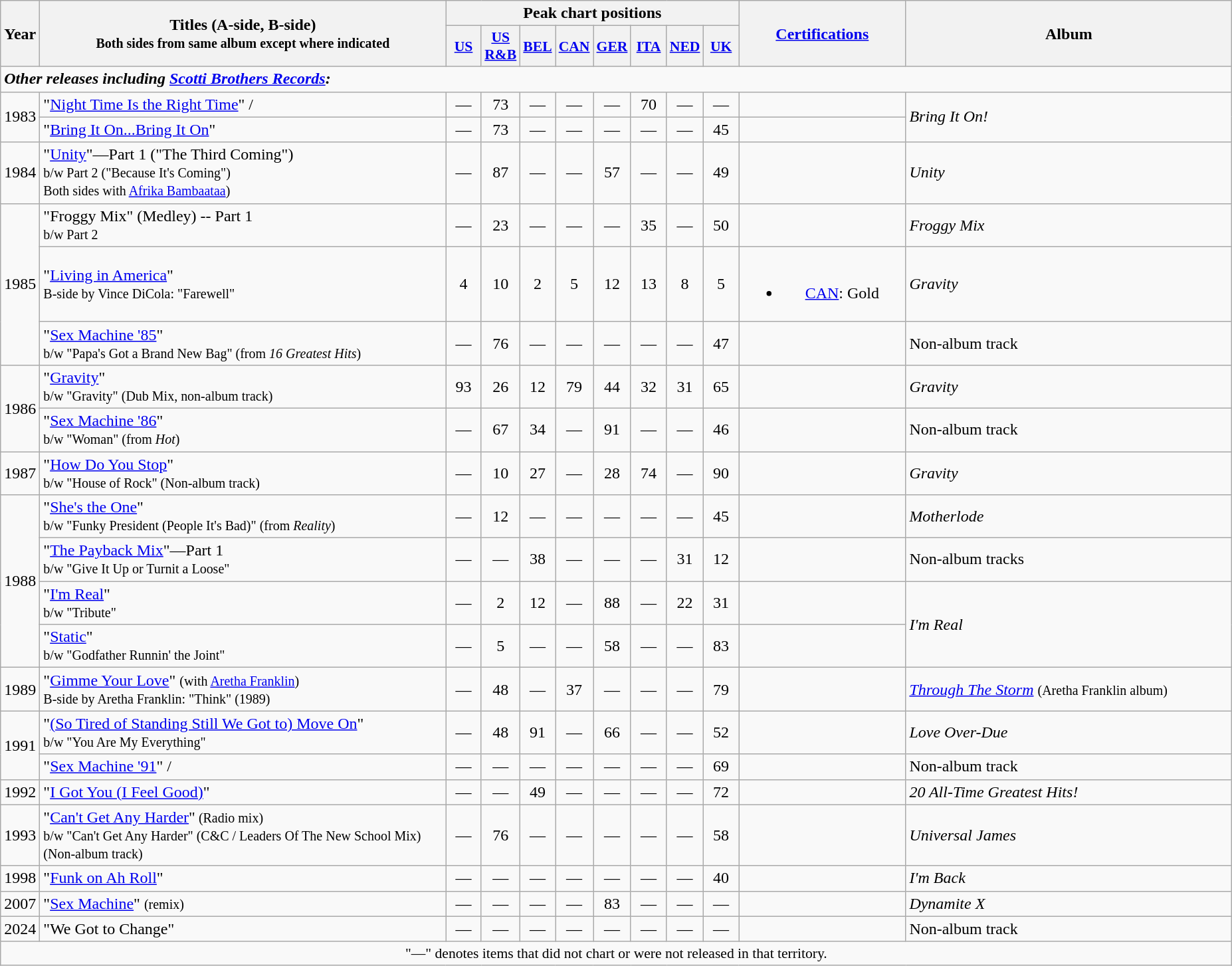<table class="wikitable" style="text-align:center;">
<tr>
<th rowspan="2" style="width:2em;">Year</th>
<th rowspan="2" style="width:25em;">Titles (A-side, B-side)<br><small>Both sides from same album except where indicated</small></th>
<th colspan="8">Peak chart positions</th>
<th rowspan="2" style="width:10em;"><a href='#'>Certifications</a></th>
<th rowspan="2" style="width:20em;">Album</th>
</tr>
<tr>
<th style="width:2em;font-size:90%;"><a href='#'>US</a><br></th>
<th style="width:2em;font-size:90%;"><a href='#'>US<br>R&B</a><br></th>
<th style="width:2em;font-size:90%;"><a href='#'>BEL</a><br></th>
<th style="width:2em;font-size:90%;"><a href='#'>CAN</a><br></th>
<th style="width:2em;font-size:90%;"><a href='#'>GER</a><br></th>
<th style="width:2em;font-size:90%;"><a href='#'>ITA</a><br></th>
<th style="width:2em;font-size:90%;"><a href='#'>NED</a><br></th>
<th style="width:2em;font-size:90%;"><a href='#'>UK</a><br></th>
</tr>
<tr>
<td colspan="15" style="text-align:left;"><strong><em>Other releases including <a href='#'>Scotti Brothers Records</a>:</em></strong></td>
</tr>
<tr>
<td rowspan="2">1983</td>
<td style="text-align:left;">"<a href='#'>Night Time Is the Right Time</a>" /</td>
<td>—</td>
<td>73</td>
<td>—</td>
<td>—</td>
<td>—</td>
<td>70</td>
<td>—</td>
<td>—</td>
<td></td>
<td style="text-align:left;" rowspan="2"><em>Bring It On!</em></td>
</tr>
<tr>
<td style="text-align:left;">"<a href='#'>Bring It On...Bring It On</a>"</td>
<td>—</td>
<td>73</td>
<td>—</td>
<td>—</td>
<td>—</td>
<td>—</td>
<td>—</td>
<td>45</td>
<td></td>
</tr>
<tr>
<td>1984</td>
<td style="text-align:left;">"<a href='#'>Unity</a>"—Part 1 ("The Third Coming")<br><small>b/w Part 2 ("Because It's Coming")<br>Both sides with <a href='#'>Afrika Bambaataa</a>)</small></td>
<td>—</td>
<td>87</td>
<td>—</td>
<td>—</td>
<td>57</td>
<td>—</td>
<td>—</td>
<td>49</td>
<td></td>
<td align="left"><em>Unity</em></td>
</tr>
<tr>
<td rowspan="3">1985</td>
<td style="text-align:left;">"Froggy Mix" (Medley) -- Part 1<br><small>b/w Part 2</small></td>
<td>—</td>
<td>23</td>
<td>—</td>
<td>—</td>
<td>—</td>
<td>35</td>
<td>—</td>
<td>50</td>
<td></td>
<td align="left"><em>Froggy Mix</em></td>
</tr>
<tr>
<td style="text-align:left;">"<a href='#'>Living in America</a>"<br><small>B-side by Vince DiCola: "Farewell"</small></td>
<td>4</td>
<td>10</td>
<td>2</td>
<td>5</td>
<td>12</td>
<td>13</td>
<td>8</td>
<td>5</td>
<td><br><ul><li><a href='#'>CAN</a>: Gold</li></ul></td>
<td style="text-align:left;"><em>Gravity</em></td>
</tr>
<tr>
<td style="text-align:left;">"<a href='#'>Sex Machine '85</a>"<br><small>b/w "Papa's Got a Brand New Bag" (from <em>16 Greatest Hits</em>)</small></td>
<td>—</td>
<td>76</td>
<td>—</td>
<td>—</td>
<td>—</td>
<td>—</td>
<td>—</td>
<td>47</td>
<td></td>
<td align="left">Non-album track</td>
</tr>
<tr>
<td rowspan="2">1986</td>
<td style="text-align:left;">"<a href='#'>Gravity</a>"<br><small>b/w "Gravity" (Dub Mix, non-album track)</small></td>
<td>93</td>
<td>26</td>
<td>12</td>
<td>79</td>
<td>44</td>
<td>32</td>
<td>31</td>
<td>65</td>
<td></td>
<td style="text-align:left;"><em>Gravity</em></td>
</tr>
<tr>
<td style="text-align:left;">"<a href='#'>Sex Machine '86</a>"<br><small>b/w "Woman" (from <em>Hot</em>)</small></td>
<td>—</td>
<td>67</td>
<td>34</td>
<td>—</td>
<td>91</td>
<td>—</td>
<td>—</td>
<td>46</td>
<td></td>
<td align="left">Non-album track</td>
</tr>
<tr>
<td>1987</td>
<td style="text-align:left;">"<a href='#'>How Do You Stop</a>"<br><small>b/w "House of Rock" (Non-album track)</small></td>
<td>—</td>
<td>10</td>
<td>27</td>
<td>—</td>
<td>28</td>
<td>74</td>
<td>—</td>
<td>90</td>
<td></td>
<td style="text-align:left;"><em>Gravity</em></td>
</tr>
<tr>
<td rowspan="4">1988</td>
<td style="text-align:left;">"<a href='#'>She's the One</a>"<br><small>b/w "Funky President (People It's Bad)" (from <em>Reality</em>)</small></td>
<td>—</td>
<td>12</td>
<td>—</td>
<td>—</td>
<td>—</td>
<td>—</td>
<td>—</td>
<td>45</td>
<td></td>
<td style="text-align:left;"><em>Motherlode</em></td>
</tr>
<tr>
<td style="text-align:left;">"<a href='#'>The Payback Mix</a>"—Part 1<br><small>b/w "Give It Up or Turnit a Loose"</small></td>
<td>—</td>
<td>—</td>
<td>38</td>
<td>—</td>
<td>—</td>
<td>—</td>
<td>31</td>
<td>12</td>
<td></td>
<td style="text-align:left;">Non-album tracks</td>
</tr>
<tr>
<td style="text-align:left;">"<a href='#'>I'm Real</a>"<br><small>b/w "Tribute"</small></td>
<td>—</td>
<td>2</td>
<td>12</td>
<td>—</td>
<td>88</td>
<td>—</td>
<td>22</td>
<td>31</td>
<td></td>
<td style="text-align:left;" rowspan="2"><em>I'm Real</em></td>
</tr>
<tr>
<td style="text-align:left;">"<a href='#'>Static</a>"<br><small>b/w "Godfather Runnin' the Joint"</small></td>
<td>—</td>
<td>5</td>
<td>—</td>
<td>—</td>
<td>58</td>
<td>—</td>
<td>—</td>
<td>83</td>
<td></td>
</tr>
<tr>
<td>1989</td>
<td style="text-align:left;">"<a href='#'>Gimme Your Love</a>" <small>(with <a href='#'>Aretha Franklin</a>)</small><br><small>B-side by Aretha Franklin: "Think" (1989)</small></td>
<td>—</td>
<td>48</td>
<td>—</td>
<td>37</td>
<td>—</td>
<td>—</td>
<td>—</td>
<td>79</td>
<td></td>
<td style="text-align:left;"><em><a href='#'>Through The Storm</a></em> <small>(Aretha Franklin album)</small></td>
</tr>
<tr>
<td rowspan="2">1991</td>
<td style="text-align:left;">"<a href='#'>(So Tired of Standing Still We Got to) Move On</a>"<br><small>b/w "You Are My Everything"</small></td>
<td>—</td>
<td>48</td>
<td>91</td>
<td>—</td>
<td>66</td>
<td>—</td>
<td>—</td>
<td>52</td>
<td></td>
<td style="text-align:left;"><em>Love Over-Due</em></td>
</tr>
<tr>
<td style="text-align:left;">"<a href='#'>Sex Machine '91</a>" /</td>
<td>—</td>
<td>—</td>
<td>—</td>
<td>—</td>
<td>—</td>
<td>—</td>
<td>—</td>
<td>69</td>
<td></td>
<td style="text-align:left;">Non-album track</td>
</tr>
<tr>
<td>1992</td>
<td style="text-align:left;">"<a href='#'>I Got You (I Feel Good)</a>"</td>
<td>—</td>
<td>—</td>
<td>49</td>
<td>—</td>
<td>—</td>
<td>—</td>
<td>—</td>
<td>72</td>
<td></td>
<td style="text-align:left;"><em>20 All-Time Greatest Hits!</em></td>
</tr>
<tr>
<td>1993</td>
<td style="text-align:left;">"<a href='#'>Can't Get Any Harder</a>"<small> (Radio mix)<br>b/w "Can't Get Any Harder" (C&C / Leaders Of The New School Mix) (Non-album track)</small></td>
<td>—</td>
<td>76</td>
<td>—</td>
<td>—</td>
<td>—</td>
<td>—</td>
<td>—</td>
<td>58</td>
<td></td>
<td style="text-align:left;"><em>Universal James</em></td>
</tr>
<tr>
<td>1998</td>
<td style="text-align:left;">"<a href='#'>Funk on Ah Roll</a>"</td>
<td>—</td>
<td>—</td>
<td>—</td>
<td>—</td>
<td>—</td>
<td>—</td>
<td>—</td>
<td>40</td>
<td></td>
<td style="text-align:left;"><em>I'm Back</em></td>
</tr>
<tr>
<td>2007</td>
<td style="text-align:left;">"<a href='#'>Sex Machine</a>" <small>(remix)</small></td>
<td>—</td>
<td>—</td>
<td>—</td>
<td>—</td>
<td>83</td>
<td>—</td>
<td>—</td>
<td>—</td>
<td></td>
<td style="text-align:left;"><em>Dynamite X</em></td>
</tr>
<tr>
<td>2024</td>
<td style="text-align:left;">"We Got to Change"</td>
<td>—</td>
<td>—</td>
<td>—</td>
<td>—</td>
<td>—</td>
<td>—</td>
<td>—</td>
<td>—</td>
<td></td>
<td style="text-align:left;">Non-album track</td>
</tr>
<tr>
<td colspan="15" style="font-size:90%">"—" denotes items that did not chart or were not released in that territory.</td>
</tr>
</table>
